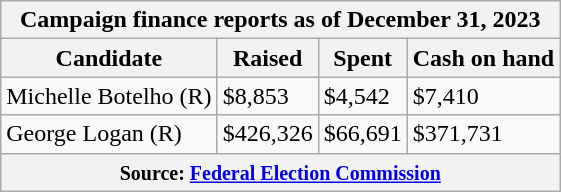<table class="wikitable sortable">
<tr>
<th colspan=4>Campaign finance reports as of December 31, 2023</th>
</tr>
<tr style="text-align:center;">
<th>Candidate</th>
<th>Raised</th>
<th>Spent</th>
<th>Cash on hand</th>
</tr>
<tr>
<td>Michelle Botelho (R)</td>
<td>$8,853</td>
<td>$4,542</td>
<td>$7,410</td>
</tr>
<tr>
<td>George Logan (R)</td>
<td>$426,326</td>
<td>$66,691</td>
<td>$371,731</td>
</tr>
<tr>
<th colspan="4"><small>Source: <a href='#'>Federal Election Commission</a></small></th>
</tr>
</table>
